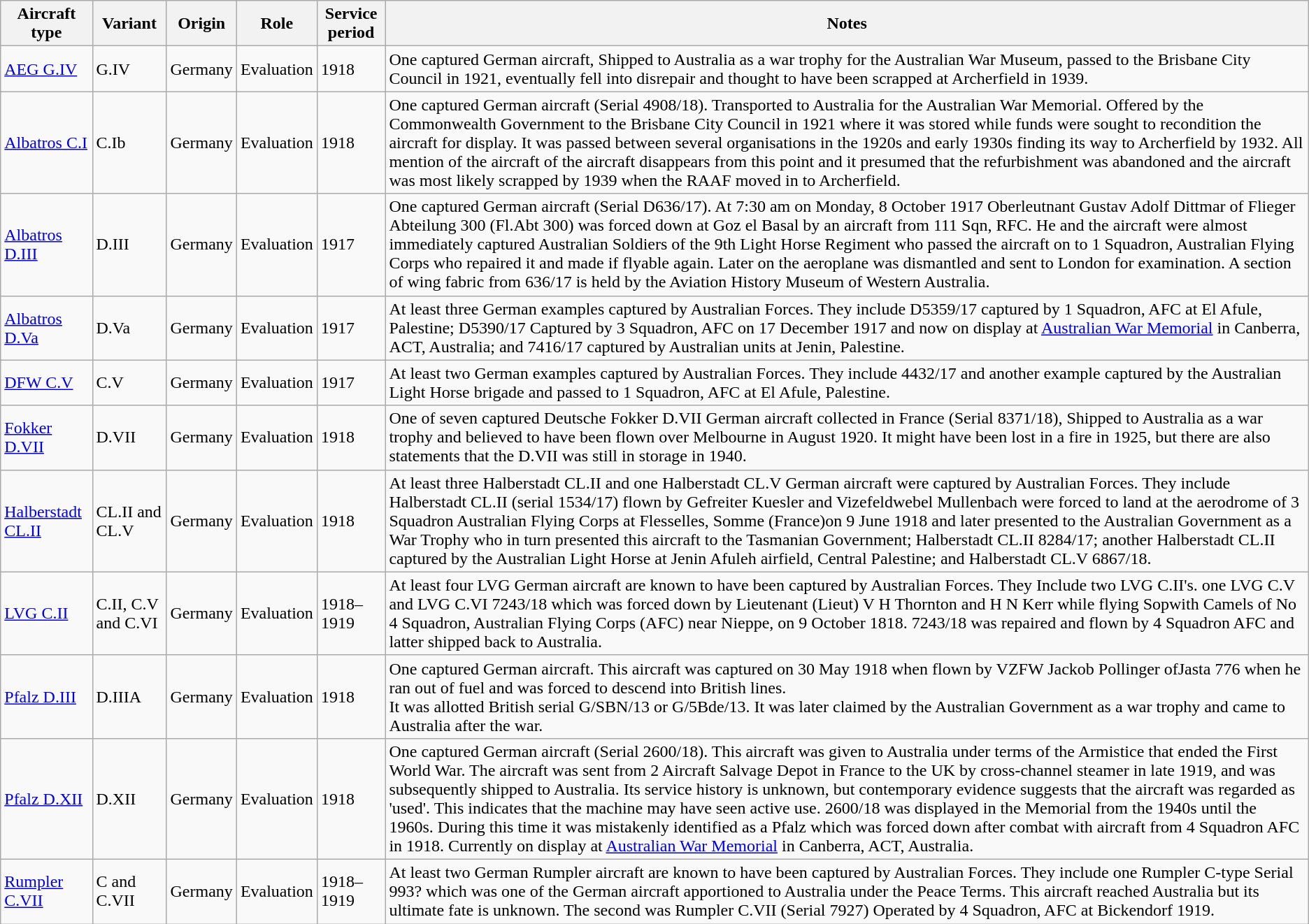<table class="wikitable sortable">
<tr>
<th>Aircraft type</th>
<th>Variant</th>
<th>Origin</th>
<th>Role</th>
<th>Service period</th>
<th>Notes</th>
</tr>
<tr>
<td><a href='#'>AEG G.IV</a></td>
<td>G.IV</td>
<td>Germany</td>
<td>Evaluation</td>
<td>1918</td>
<td>One captured German aircraft, Shipped to Australia as a war trophy for the Australian War Museum, passed to the Brisbane City Council in 1921, eventually fell into disrepair and thought to have been scrapped at Archerfield in 1939.</td>
</tr>
<tr>
<td><a href='#'>Albatros C.I</a></td>
<td>C.Ib</td>
<td>Germany</td>
<td>Evaluation</td>
<td>1918</td>
<td>One captured German aircraft (Serial 4908/18). Transported to Australia for the Australian War Memorial. Offered by the Commonwealth Government to the Brisbane City Council in 1921 where it was stored while funds were sought to recondition the aircraft for display. It was passed between several organisations in the 1920s and early 1930s finding its way to Archerfield by 1932. All mention of the aircraft of the aircraft disappears from this point and it presumed that the refurbishment was abandoned and the aircraft was most likely scrapped by 1939 when the RAAF moved in to Archerfield.</td>
</tr>
<tr>
<td><a href='#'>Albatros D.III</a></td>
<td>D.III</td>
<td>Germany</td>
<td>Evaluation</td>
<td>1917</td>
<td>One captured German aircraft (Serial D636/17). At 7:30 am on Monday, 8 October 1917 Oberleutnant Gustav Adolf Dittmar of Flieger Abteilung 300 (Fl.Abt 300) was forced down at Goz el Basal by an aircraft from 111 Sqn, RFC. He and the aircraft were almost immediately captured Australian Soldiers of the 9th Light Horse Regiment who passed the aircraft on to 1 Squadron, Australian Flying Corps who repaired it and made if flyable again. Later on the aeroplane was dismantled and sent to London for examination. A section of wing fabric from 636/17 is held by the Aviation History Museum of Western Australia.</td>
</tr>
<tr>
<td><a href='#'>Albatros D.Va</a></td>
<td>D.Va</td>
<td>Germany</td>
<td>Evaluation</td>
<td>1917</td>
<td>At least three German examples captured by Australian Forces. They include D5359/17 captured by 1 Squadron, AFC at El Afule, Palestine; D5390/17 Captured by 3 Squadron, AFC on 17 December 1917 and now on display at <a href='#'>Australian War Memorial</a> in Canberra, ACT, Australia; and 7416/17 captured by Australian units at Jenin, Palestine.</td>
</tr>
<tr>
<td><a href='#'>DFW C.V</a></td>
<td>C.V</td>
<td>Germany</td>
<td>Evaluation</td>
<td>1917</td>
<td>At least two German examples captured by Australian Forces. They include 4432/17 and another example captured by the Australian Light Horse brigade and passed to 1 Squadron, AFC at El Afule, Palestine.</td>
</tr>
<tr>
<td><a href='#'>Fokker D.VII</a></td>
<td>D.VII</td>
<td>Germany</td>
<td>Evaluation</td>
<td>1918</td>
<td>One of seven captured Deutsche Fokker D.VII German aircraft collected in France (Serial 8371/18), Shipped to Australia as a war trophy and believed to have been flown over Melbourne in August 1920. It might have been lost in a fire in 1925, but there are also statements that the D.VII was still in storage in 1940.</td>
</tr>
<tr>
<td><a href='#'>Halberstadt CL.II</a></td>
<td>CL.II and CL.V</td>
<td>Germany</td>
<td>Evaluation</td>
<td>1918</td>
<td>At least three Halberstadt CL.II and one Halberstadt CL.V German aircraft were captured by Australian Forces. They include Halberstadt CL.II (serial 1534/17) flown by Gefreiter Kuesler and Vizefeldwebel Mullenbach were forced to land at the aerodrome of 3 Squadron Australian Flying Corps at Flesselles, Somme (France)on 9 June 1918 and later presented to the Australian Government as a War Trophy who in turn presented this aircraft to the Tasmanian Government; Halberstadt CL.II 8284/17; another Halberstadt CL.II captured by the Australian Light Horse at Jenin Afuleh airfield, Central Palestine; and Halberstadt CL.V 6867/18.</td>
</tr>
<tr>
<td><a href='#'>LVG C.II</a></td>
<td>C.II, C.V and C.VI</td>
<td>Germany</td>
<td>Evaluation</td>
<td>1918–1919</td>
<td>At least four LVG German aircraft are known to have been captured by Australian Forces. They Include two LVG C.II's. one LVG C.V and LVG C.VI 7243/18 which was forced down by Lieutenant (Lieut) V H Thornton and H N Kerr while flying Sopwith Camels of No 4 Squadron, Australian Flying Corps (AFC) near Nieppe, on 9 October 1818. 7243/18 was repaired and flown by 4 Squadron AFC and latter shipped back to Australia.</td>
</tr>
<tr>
<td><a href='#'>Pfalz D.III</a></td>
<td>D.IIIA</td>
<td>Germany</td>
<td>Evaluation</td>
<td>1918</td>
<td>One captured German aircraft. This aircraft was captured on 30 May 1918 when flown by VZFW Jackob Pollinger ofJasta 776 when he ran out of fuel and was forced to descend into British lines.<br>It was allotted British serial G/SBN/13 or G/5Bde/13. It was later claimed by the Australian Government as a war trophy and came to Australia after the war.</td>
</tr>
<tr>
<td><a href='#'>Pfalz D.XII</a></td>
<td>D.XII</td>
<td>Germany</td>
<td>Evaluation</td>
<td>1918</td>
<td>One captured German aircraft (Serial 2600/18). This aircraft was given to Australia under terms of the Armistice that ended the First World War. The aircraft was sent from 2 Aircraft Salvage Depot in France to the UK by cross-channel steamer in late 1919, and was subsequently shipped to Australia. Its service history is unknown, but contemporary evidence suggests that the aircraft was regarded as 'used'. This indicates that the machine may have seen active use. 2600/18 was displayed in the Memorial from the 1940s until the 1960s. During this time it was mistakenly identified as a Pfalz which was forced down after combat with aircraft from 4 Squadron AFC in 1918. Currently on display at <a href='#'>Australian War Memorial</a> in Canberra, ACT, Australia.</td>
</tr>
<tr>
<td><a href='#'>Rumpler C.VII</a></td>
<td>C and C.VII</td>
<td>Germany</td>
<td>Evaluation</td>
<td>1918–1919</td>
<td>At least two German Rumpler aircraft are known to have been captured by Australian Forces. They include one Rumpler C-type Serial 993? which was one of the German aircraft apportioned to Australia under the Peace Terms. This aircraft reached Australia but its ultimate fate is unknown. The second was Rumpler C.VII (Serial 7927) Operated by 4 Squadron, AFC at Bickendorf 1919.</td>
</tr>
</table>
